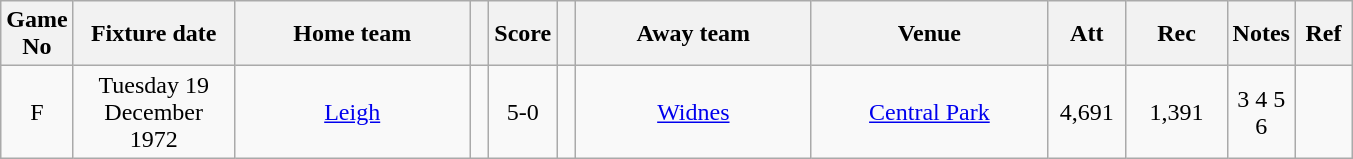<table class="wikitable" style="text-align:center;">
<tr>
<th width=20 abbr="No">Game No</th>
<th width=100 abbr="Date">Fixture date</th>
<th width=150 abbr="Home team">Home team</th>
<th width=5 abbr="space"></th>
<th width=20 abbr="Score">Score</th>
<th width=5 abbr="space"></th>
<th width=150 abbr="Away team">Away team</th>
<th width=150 abbr="Venue">Venue</th>
<th width=45 abbr="Att">Att</th>
<th width=60 abbr="Rec">Rec</th>
<th width=20 abbr="Notes">Notes</th>
<th width=30 abbr="Ref">Ref</th>
</tr>
<tr>
<td>F</td>
<td>Tuesday 19 December 1972</td>
<td><a href='#'>Leigh</a></td>
<td></td>
<td>5-0</td>
<td></td>
<td><a href='#'>Widnes</a></td>
<td><a href='#'>Central Park</a></td>
<td>4,691</td>
<td>1,391</td>
<td>3 4 5 6</td>
<td></td>
</tr>
</table>
